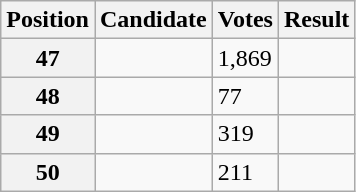<table class="wikitable sortable col3right">
<tr>
<th scope="col">Position</th>
<th scope="col">Candidate</th>
<th scope="col">Votes</th>
<th scope="col">Result</th>
</tr>
<tr>
<th scope="row">47</th>
<td></td>
<td>1,869</td>
<td></td>
</tr>
<tr>
<th scope="row">48</th>
<td></td>
<td>77</td>
<td></td>
</tr>
<tr>
<th scope="row">49</th>
<td></td>
<td>319</td>
<td></td>
</tr>
<tr>
<th scope="row">50</th>
<td></td>
<td>211</td>
<td></td>
</tr>
</table>
